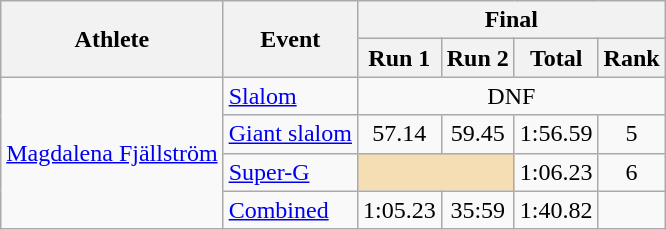<table class="wikitable">
<tr>
<th rowspan="2">Athlete</th>
<th rowspan="2">Event</th>
<th colspan="4">Final</th>
</tr>
<tr>
<th>Run 1</th>
<th>Run 2</th>
<th>Total</th>
<th>Rank</th>
</tr>
<tr>
<td rowspan=4><a href='#'>Magdalena Fjällström</a></td>
<td><a href='#'>Slalom</a></td>
<td colspan=4 align="center">DNF</td>
</tr>
<tr>
<td><a href='#'>Giant slalom</a></td>
<td align="center">57.14</td>
<td align="center">59.45</td>
<td align="center">1:56.59</td>
<td align="center">5</td>
</tr>
<tr>
<td><a href='#'>Super-G</a></td>
<td colspan=2 bgcolor="wheat"></td>
<td align="center">1:06.23</td>
<td align="center">6</td>
</tr>
<tr>
<td><a href='#'>Combined</a></td>
<td align="center">1:05.23</td>
<td align="center">35:59</td>
<td align="center">1:40.82</td>
<td align="center"></td>
</tr>
</table>
